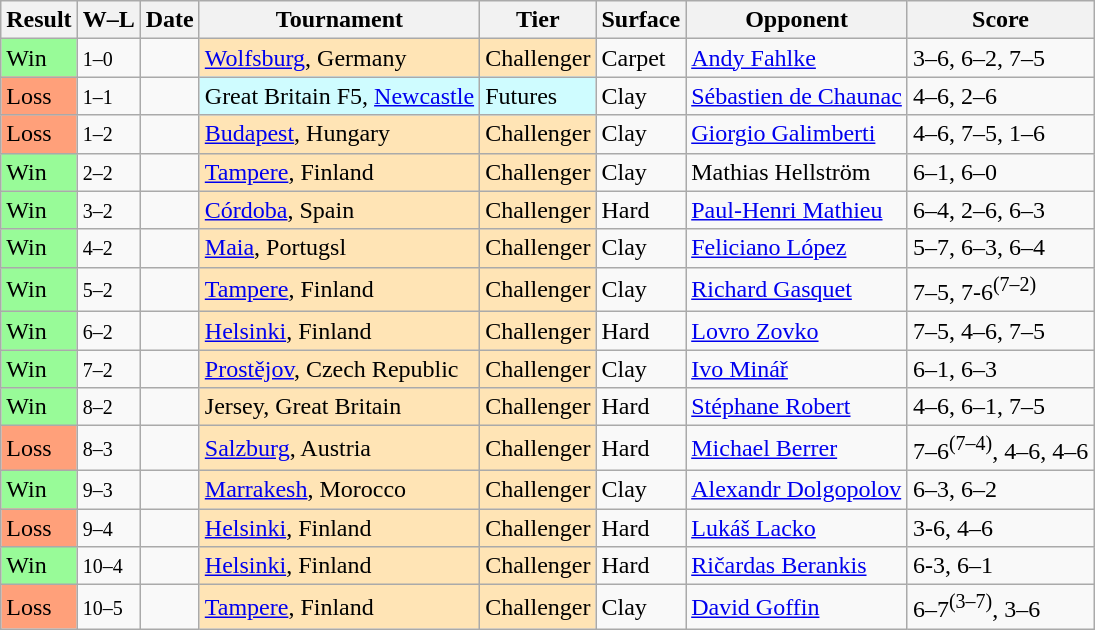<table class="sortable wikitable">
<tr>
<th>Result</th>
<th class="unsortable">W–L</th>
<th>Date</th>
<th>Tournament</th>
<th>Tier</th>
<th>Surface</th>
<th>Opponent</th>
<th class="unsortable">Score</th>
</tr>
<tr>
<td bgcolor=98FB98>Win</td>
<td><small>1–0</small></td>
<td></td>
<td style="background:moccasin;"><a href='#'>Wolfsburg</a>, Germany</td>
<td style="background:moccasin;">Challenger</td>
<td>Carpet</td>
<td> <a href='#'>Andy Fahlke</a></td>
<td>3–6, 6–2, 7–5</td>
</tr>
<tr>
<td bgcolor=FFA07A>Loss</td>
<td><small>1–1</small></td>
<td></td>
<td style="background:#cffcff;">Great Britain F5, <a href='#'>Newcastle</a></td>
<td style="background:#cffcff;">Futures</td>
<td>Clay</td>
<td> <a href='#'>Sébastien de Chaunac</a></td>
<td>4–6, 2–6</td>
</tr>
<tr>
<td bgcolor=FFA07A>Loss</td>
<td><small>1–2</small></td>
<td></td>
<td style="background:moccasin;"><a href='#'>Budapest</a>, Hungary</td>
<td style="background:moccasin;">Challenger</td>
<td>Clay</td>
<td> <a href='#'>Giorgio Galimberti</a></td>
<td>4–6, 7–5, 1–6</td>
</tr>
<tr>
<td bgcolor=98FB98>Win</td>
<td><small>2–2</small></td>
<td></td>
<td style="background:moccasin;"><a href='#'>Tampere</a>, Finland</td>
<td style="background:moccasin;">Challenger</td>
<td>Clay</td>
<td> Mathias Hellström</td>
<td>6–1, 6–0</td>
</tr>
<tr>
<td bgcolor=98FB98>Win</td>
<td><small>3–2</small></td>
<td></td>
<td style="background:moccasin;"><a href='#'>Córdoba</a>, Spain</td>
<td style="background:moccasin;">Challenger</td>
<td>Hard</td>
<td> <a href='#'>Paul-Henri Mathieu</a></td>
<td>6–4, 2–6, 6–3</td>
</tr>
<tr>
<td bgcolor=98FB98>Win</td>
<td><small>4–2</small></td>
<td></td>
<td style="background:moccasin;"><a href='#'>Maia</a>, Portugsl</td>
<td style="background:moccasin;">Challenger</td>
<td>Clay</td>
<td> <a href='#'>Feliciano López</a></td>
<td>5–7, 6–3, 6–4</td>
</tr>
<tr>
<td bgcolor=98FB98>Win</td>
<td><small>5–2</small></td>
<td></td>
<td style="background:moccasin;"><a href='#'>Tampere</a>, Finland</td>
<td style="background:moccasin;">Challenger</td>
<td>Clay</td>
<td> <a href='#'>Richard Gasquet</a></td>
<td>7–5, 7-6<sup>(7–2)</sup></td>
</tr>
<tr>
<td bgcolor=98FB98>Win</td>
<td><small>6–2</small></td>
<td></td>
<td style="background:moccasin;"><a href='#'>Helsinki</a>, Finland</td>
<td style="background:moccasin;">Challenger</td>
<td>Hard</td>
<td> <a href='#'>Lovro Zovko</a></td>
<td>7–5, 4–6, 7–5</td>
</tr>
<tr>
<td bgcolor=98FB98>Win</td>
<td><small>7–2</small></td>
<td></td>
<td style="background:moccasin;"><a href='#'>Prostějov</a>, Czech Republic</td>
<td style="background:moccasin;">Challenger</td>
<td>Clay</td>
<td> <a href='#'>Ivo Minář</a></td>
<td>6–1, 6–3</td>
</tr>
<tr>
<td bgcolor=98FB98>Win</td>
<td><small>8–2</small></td>
<td></td>
<td style="background:moccasin;">Jersey, Great Britain</td>
<td style="background:moccasin;">Challenger</td>
<td>Hard</td>
<td> <a href='#'>Stéphane Robert</a></td>
<td>4–6, 6–1, 7–5</td>
</tr>
<tr>
<td bgcolor=FFA07A>Loss</td>
<td><small>8–3</small></td>
<td></td>
<td style="background:moccasin;"><a href='#'>Salzburg</a>, Austria</td>
<td style="background:moccasin;">Challenger</td>
<td>Hard</td>
<td> <a href='#'>Michael Berrer</a></td>
<td>7–6<sup>(7–4)</sup>, 4–6, 4–6</td>
</tr>
<tr>
<td bgcolor=98FB98>Win</td>
<td><small>9–3</small></td>
<td></td>
<td style="background:moccasin;"><a href='#'>Marrakesh</a>, Morocco</td>
<td style="background:moccasin;">Challenger</td>
<td>Clay</td>
<td> <a href='#'>Alexandr Dolgopolov</a></td>
<td>6–3, 6–2</td>
</tr>
<tr>
<td bgcolor=FFA07A>Loss</td>
<td><small>9–4</small></td>
<td></td>
<td style="background:moccasin;"><a href='#'>Helsinki</a>, Finland</td>
<td style="background:moccasin;">Challenger</td>
<td>Hard</td>
<td> <a href='#'>Lukáš Lacko</a></td>
<td>3-6, 4–6</td>
</tr>
<tr>
<td bgcolor=98FB98>Win</td>
<td><small>10–4</small></td>
<td></td>
<td style="background:moccasin;"><a href='#'>Helsinki</a>, Finland</td>
<td style="background:moccasin;">Challenger</td>
<td>Hard</td>
<td> <a href='#'>Ričardas Berankis</a></td>
<td>6-3, 6–1</td>
</tr>
<tr>
<td bgcolor=FFA07A>Loss</td>
<td><small>10–5</small></td>
<td></td>
<td style="background:moccasin;"><a href='#'>Tampere</a>, Finland</td>
<td style="background:moccasin;">Challenger</td>
<td>Clay</td>
<td> <a href='#'>David Goffin</a></td>
<td>6–7<sup>(3–7)</sup>, 3–6</td>
</tr>
</table>
